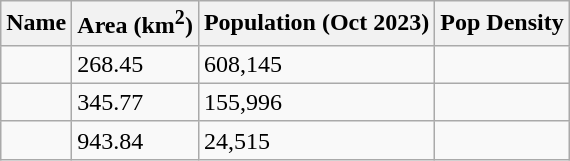<table class="wikitable">
<tr>
<th>Name</th>
<th>Area (km<sup>2</sup>)</th>
<th>Population (Oct 2023)</th>
<th>Pop Density</th>
</tr>
<tr>
<td></td>
<td>268.45</td>
<td>608,145</td>
<td></td>
</tr>
<tr>
<td></td>
<td>345.77</td>
<td>155,996</td>
<td></td>
</tr>
<tr>
<td></td>
<td>943.84</td>
<td>24,515</td>
<td></td>
</tr>
</table>
